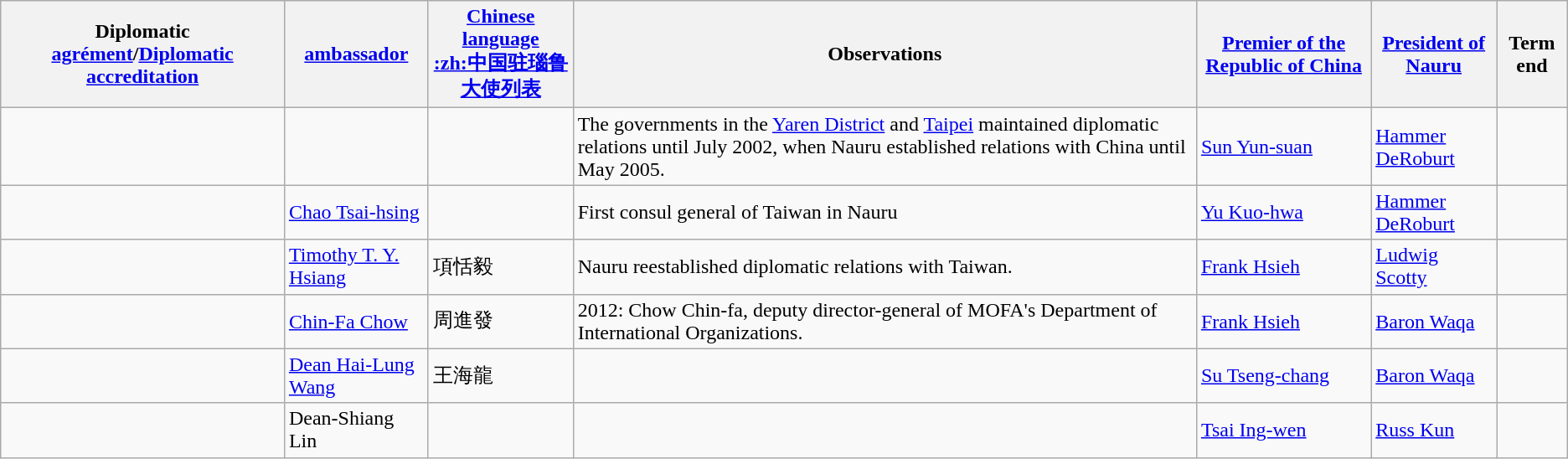<table class="wikitable sortable">
<tr>
<th>Diplomatic <a href='#'>agrément</a>/<a href='#'>Diplomatic accreditation</a></th>
<th><a href='#'>ambassador</a></th>
<th><a href='#'>Chinese language</a><br><a href='#'>:zh:中国驻瑙鲁大使列表</a></th>
<th>Observations</th>
<th><a href='#'>Premier of the Republic of China</a></th>
<th><a href='#'>President of Nauru</a></th>
<th>Term end</th>
</tr>
<tr>
<td></td>
<td></td>
<td></td>
<td>The governments in the <a href='#'>Yaren District</a> and  <a href='#'>Taipei</a> maintained diplomatic relations until July 2002, when Nauru established relations with China until May 2005.</td>
<td><a href='#'>Sun Yun-suan</a></td>
<td><a href='#'>Hammer DeRoburt</a></td>
<td></td>
</tr>
<tr>
<td></td>
<td><a href='#'>Chao Tsai-hsing</a></td>
<td></td>
<td>First consul general of Taiwan in Nauru</td>
<td><a href='#'>Yu Kuo-hwa</a></td>
<td><a href='#'>Hammer DeRoburt</a></td>
<td></td>
</tr>
<tr>
<td></td>
<td><a href='#'>Timothy T. Y. Hsiang</a></td>
<td>項恬毅</td>
<td>Nauru reestablished diplomatic relations with Taiwan.</td>
<td><a href='#'>Frank Hsieh</a></td>
<td><a href='#'>Ludwig Scotty</a></td>
<td></td>
</tr>
<tr>
<td></td>
<td><a href='#'>Chin-Fa Chow</a></td>
<td>周進發</td>
<td>2012: Chow Chin-fa, deputy director-general of MOFA's Department of International Organizations.</td>
<td><a href='#'>Frank Hsieh</a></td>
<td><a href='#'>Baron Waqa</a></td>
<td></td>
</tr>
<tr>
<td></td>
<td><a href='#'>Dean Hai-Lung Wang</a></td>
<td>王海龍</td>
<td></td>
<td><a href='#'>Su Tseng-chang</a></td>
<td><a href='#'>Baron Waqa</a></td>
<td></td>
</tr>
<tr>
<td></td>
<td>Dean-Shiang Lin</td>
<td></td>
<td></td>
<td><a href='#'>Tsai Ing-wen</a></td>
<td><a href='#'>Russ Kun</a></td>
<td></td>
</tr>
</table>
